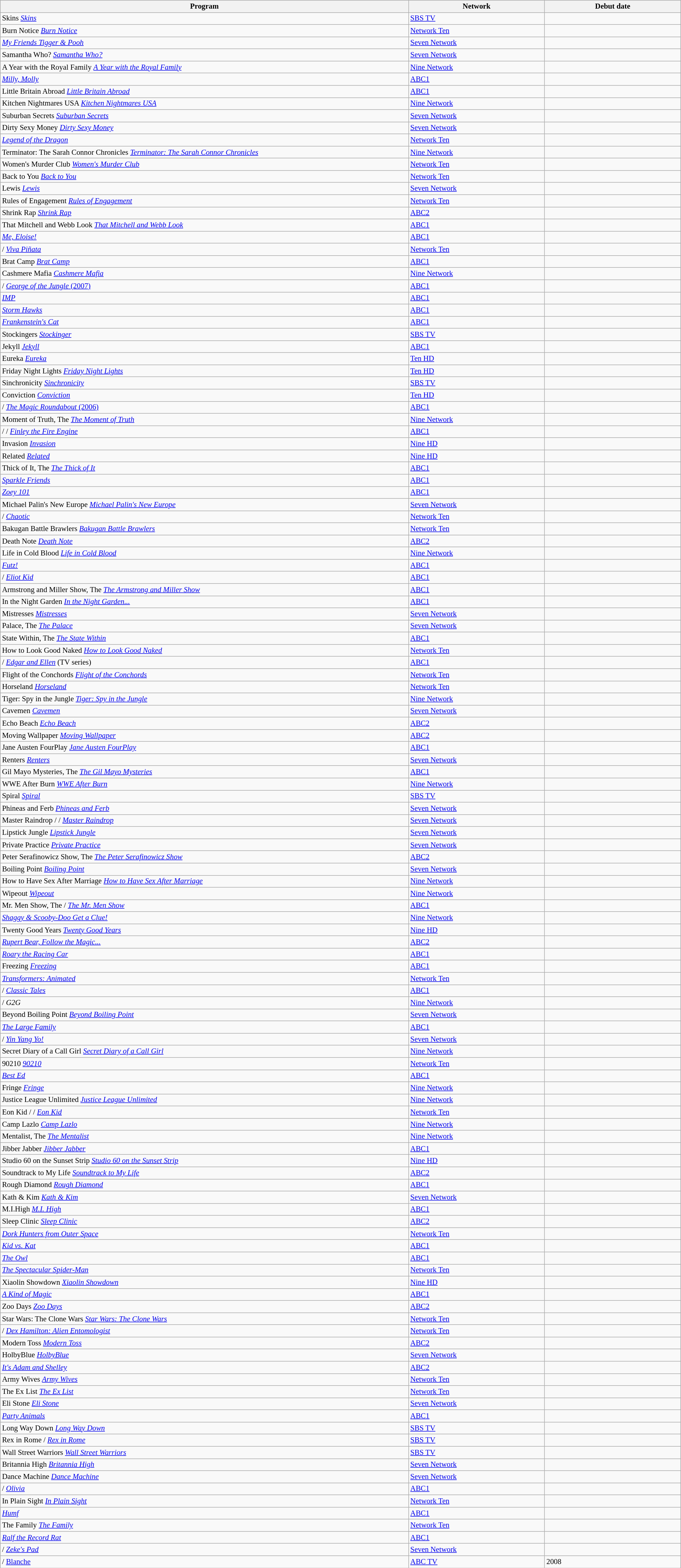<table class="wikitable sortable" width="100%" border="1" style="font-size:87%;">
<tr bgcolor="#efefef">
<th width=60%>Program</th>
<th width=20%>Network</th>
<th width=20%>Debut date</th>
</tr>
<tr>
<td><span>Skins</span>  <em><a href='#'>Skins</a></em></td>
<td><a href='#'>SBS TV</a></td>
<td></td>
</tr>
<tr>
<td><span>Burn Notice</span>  <em><a href='#'>Burn Notice</a></em></td>
<td><a href='#'>Network Ten</a></td>
<td></td>
</tr>
<tr>
<td> <em><a href='#'>My Friends Tigger & Pooh</a></em></td>
<td><a href='#'>Seven Network</a></td>
<td></td>
</tr>
<tr>
<td><span>Samantha Who?</span>  <em><a href='#'>Samantha Who?</a></em></td>
<td><a href='#'>Seven Network</a></td>
<td></td>
</tr>
<tr>
<td><span>A Year with the Royal Family</span>  <em><a href='#'>A Year with the Royal Family</a></em></td>
<td><a href='#'>Nine Network</a></td>
<td></td>
</tr>
<tr>
<td> <em><a href='#'>Milly, Molly</a></em></td>
<td><a href='#'>ABC1</a></td>
<td></td>
</tr>
<tr>
<td><span>Little Britain Abroad</span>  <em><a href='#'>Little Britain Abroad</a></em></td>
<td><a href='#'>ABC1</a></td>
<td></td>
</tr>
<tr>
<td><span>Kitchen Nightmares USA</span>  <em><a href='#'>Kitchen Nightmares USA</a></em></td>
<td><a href='#'>Nine Network</a></td>
<td></td>
</tr>
<tr>
<td><span>Suburban Secrets</span>  <em><a href='#'>Suburban Secrets</a></em></td>
<td><a href='#'>Seven Network</a></td>
<td></td>
</tr>
<tr>
<td><span>Dirty Sexy Money</span>  <em><a href='#'>Dirty Sexy Money</a></em></td>
<td><a href='#'>Seven Network</a></td>
<td></td>
</tr>
<tr>
<td> <em><a href='#'>Legend of the Dragon</a></em></td>
<td><a href='#'>Network Ten</a></td>
<td></td>
</tr>
<tr>
<td><span>Terminator: The Sarah Connor Chronicles</span>  <em><a href='#'>Terminator: The Sarah Connor Chronicles</a></em></td>
<td><a href='#'>Nine Network</a></td>
<td></td>
</tr>
<tr>
<td><span>Women's Murder Club</span>  <em><a href='#'>Women's Murder Club</a></em></td>
<td><a href='#'>Network Ten</a></td>
<td></td>
</tr>
<tr>
<td><span>Back to You</span>  <em><a href='#'>Back to You</a></em></td>
<td><a href='#'>Network Ten</a></td>
<td></td>
</tr>
<tr>
<td><span>Lewis</span>  <em><a href='#'>Lewis</a></em></td>
<td><a href='#'>Seven Network</a></td>
<td></td>
</tr>
<tr>
<td><span>Rules of Engagement</span>  <em><a href='#'>Rules of Engagement</a></em></td>
<td><a href='#'>Network Ten</a></td>
<td></td>
</tr>
<tr>
<td><span>Shrink Rap</span>  <em><a href='#'>Shrink Rap</a></em></td>
<td><a href='#'>ABC2</a></td>
<td></td>
</tr>
<tr>
<td><span>That Mitchell and Webb Look</span>  <em><a href='#'>That Mitchell and Webb Look</a></em></td>
<td><a href='#'>ABC1</a></td>
<td></td>
</tr>
<tr>
<td> <em><a href='#'>Me, Eloise!</a></em></td>
<td><a href='#'>ABC1</a></td>
<td></td>
</tr>
<tr>
<td> /  <em><a href='#'>Viva Piñata</a></em></td>
<td><a href='#'>Network Ten</a></td>
<td></td>
</tr>
<tr>
<td><span>Brat Camp</span>  <em><a href='#'>Brat Camp</a></em></td>
<td><a href='#'>ABC1</a></td>
<td></td>
</tr>
<tr>
<td><span>Cashmere Mafia</span>  <em><a href='#'>Cashmere Mafia</a></em></td>
<td><a href='#'>Nine Network</a></td>
<td></td>
</tr>
<tr>
<td> /  <a href='#'><em>George of the Jungle</em> (2007)</a></td>
<td><a href='#'>ABC1</a></td>
<td></td>
</tr>
<tr>
<td> <em><a href='#'>IMP</a></em></td>
<td><a href='#'>ABC1</a></td>
<td></td>
</tr>
<tr>
<td> <em><a href='#'>Storm Hawks</a></em></td>
<td><a href='#'>ABC1</a></td>
<td></td>
</tr>
<tr>
<td> <em><a href='#'>Frankenstein's Cat</a></em></td>
<td><a href='#'>ABC1</a></td>
<td></td>
</tr>
<tr>
<td><span>Stockingers</span>  <em><a href='#'>Stockinger</a></em></td>
<td><a href='#'>SBS TV</a></td>
<td></td>
</tr>
<tr>
<td><span>Jekyll</span>  <em><a href='#'>Jekyll</a></em></td>
<td><a href='#'>ABC1</a></td>
<td></td>
</tr>
<tr>
<td><span>Eureka</span>  <em><a href='#'>Eureka</a></em></td>
<td><a href='#'>Ten HD</a></td>
<td></td>
</tr>
<tr>
<td><span>Friday Night Lights</span>  <em><a href='#'>Friday Night Lights</a></em></td>
<td><a href='#'>Ten HD</a></td>
<td></td>
</tr>
<tr>
<td><span>Sinchronicity</span>  <em><a href='#'>Sinchronicity</a></em></td>
<td><a href='#'>SBS TV</a></td>
<td></td>
</tr>
<tr>
<td><span>Conviction</span>  <em><a href='#'>Conviction</a></em> </td>
<td><a href='#'>Ten HD</a></td>
<td></td>
</tr>
<tr>
<td> /  <a href='#'><em>The Magic Roundabout</em> (2006)</a></td>
<td><a href='#'>ABC1</a></td>
<td></td>
</tr>
<tr>
<td><span>Moment of Truth, The</span>  <em><a href='#'>The Moment of Truth</a></em></td>
<td><a href='#'>Nine Network</a></td>
<td></td>
</tr>
<tr>
<td> /  /  <em><a href='#'>Finley the Fire Engine</a></em></td>
<td><a href='#'>ABC1</a></td>
<td></td>
</tr>
<tr>
<td><span>Invasion</span>  <em><a href='#'>Invasion</a></em></td>
<td><a href='#'>Nine HD</a></td>
<td></td>
</tr>
<tr>
<td><span>Related</span>  <em><a href='#'>Related</a></em></td>
<td><a href='#'>Nine HD</a></td>
<td></td>
</tr>
<tr>
<td><span>Thick of It, The</span>  <em><a href='#'>The Thick of It</a></em></td>
<td><a href='#'>ABC1</a></td>
<td></td>
</tr>
<tr>
<td> <em><a href='#'>Sparkle Friends</a></em></td>
<td><a href='#'>ABC1</a></td>
<td></td>
</tr>
<tr>
<td> <em><a href='#'>Zoey 101</a></em></td>
<td><a href='#'>ABC1</a></td>
<td></td>
</tr>
<tr>
<td><span>Michael Palin's New Europe</span>  <em><a href='#'>Michael Palin's New Europe</a></em> </td>
<td><a href='#'>Seven Network</a></td>
<td></td>
</tr>
<tr>
<td> /  <em><a href='#'>Chaotic</a></em></td>
<td><a href='#'>Network Ten</a></td>
<td></td>
</tr>
<tr>
<td><span>Bakugan Battle Brawlers</span>  <em><a href='#'>Bakugan Battle Brawlers</a></em></td>
<td><a href='#'>Network Ten</a></td>
<td></td>
</tr>
<tr>
<td><span>Death Note</span>  <em><a href='#'>Death Note</a></em></td>
<td><a href='#'>ABC2</a></td>
<td></td>
</tr>
<tr>
<td><span>Life in Cold Blood</span>  <em><a href='#'>Life in Cold Blood</a></em></td>
<td><a href='#'>Nine Network</a></td>
<td></td>
</tr>
<tr>
<td> <em><a href='#'>Futz!</a></em></td>
<td><a href='#'>ABC1</a></td>
<td></td>
</tr>
<tr>
<td> /  <em><a href='#'>Eliot Kid</a></em></td>
<td><a href='#'>ABC1</a></td>
<td></td>
</tr>
<tr>
<td><span>Armstrong and Miller Show, The</span>  <em><a href='#'>The Armstrong and Miller Show</a></em></td>
<td><a href='#'>ABC1</a></td>
<td></td>
</tr>
<tr>
<td><span>In the Night Garden</span>  <em><a href='#'>In the Night Garden...</a></em></td>
<td><a href='#'>ABC1</a></td>
<td></td>
</tr>
<tr>
<td><span>Mistresses</span>  <em><a href='#'>Mistresses</a></em></td>
<td><a href='#'>Seven Network</a></td>
<td></td>
</tr>
<tr>
<td><span>Palace, The</span>  <em><a href='#'>The Palace</a></em></td>
<td><a href='#'>Seven Network</a></td>
<td></td>
</tr>
<tr>
<td><span>State Within, The</span>  <em><a href='#'>The State Within</a></em></td>
<td><a href='#'>ABC1</a></td>
<td></td>
</tr>
<tr>
<td><span>How to Look Good Naked</span>  <em><a href='#'>How to Look Good Naked</a></em></td>
<td><a href='#'>Network Ten</a></td>
<td></td>
</tr>
<tr>
<td> /  <em><a href='#'>Edgar and Ellen</a></em> (TV series)</td>
<td><a href='#'>ABC1</a></td>
<td></td>
</tr>
<tr>
<td><span>Flight of the Conchords</span>  <em><a href='#'>Flight of the Conchords</a></em></td>
<td><a href='#'>Network Ten</a></td>
<td></td>
</tr>
<tr>
<td><span>Horseland</span>  <em><a href='#'>Horseland</a></em></td>
<td><a href='#'>Network Ten</a></td>
<td></td>
</tr>
<tr>
<td><span>Tiger: Spy in the Jungle</span>  <em><a href='#'>Tiger: Spy in the Jungle</a></em></td>
<td><a href='#'>Nine Network</a></td>
<td></td>
</tr>
<tr>
<td><span>Cavemen</span>  <em><a href='#'>Cavemen</a></em></td>
<td><a href='#'>Seven Network</a></td>
<td></td>
</tr>
<tr>
<td><span>Echo Beach</span>  <em><a href='#'>Echo Beach</a></em></td>
<td><a href='#'>ABC2</a></td>
<td></td>
</tr>
<tr>
<td><span>Moving Wallpaper</span>  <em><a href='#'>Moving Wallpaper</a></em></td>
<td><a href='#'>ABC2</a></td>
<td></td>
</tr>
<tr>
<td><span>Jane Austen FourPlay</span>  <em><a href='#'>Jane Austen FourPlay</a></em></td>
<td><a href='#'>ABC1</a></td>
<td></td>
</tr>
<tr>
<td><span>Renters</span>  <em><a href='#'>Renters</a></em></td>
<td><a href='#'>Seven Network</a></td>
<td></td>
</tr>
<tr>
<td><span>Gil Mayo Mysteries, The</span>  <em><a href='#'>The Gil Mayo Mysteries</a></em></td>
<td><a href='#'>ABC1</a></td>
<td></td>
</tr>
<tr>
<td><span>WWE After Burn</span>  <em><a href='#'>WWE After Burn</a></em></td>
<td><a href='#'>Nine Network</a></td>
<td></td>
</tr>
<tr>
<td><span>Spiral</span>  <em><a href='#'>Spiral</a></em></td>
<td><a href='#'>SBS TV</a></td>
<td></td>
</tr>
<tr>
<td><span>Phineas and Ferb</span>  <em><a href='#'>Phineas and Ferb</a></em></td>
<td><a href='#'>Seven Network</a></td>
<td></td>
</tr>
<tr>
<td><span>Master Raindrop</span>  /  /  <em><a href='#'>Master Raindrop</a></em></td>
<td><a href='#'>Seven Network</a></td>
<td></td>
</tr>
<tr>
<td><span>Lipstick Jungle</span>  <em><a href='#'>Lipstick Jungle</a></em></td>
<td><a href='#'>Seven Network</a></td>
<td></td>
</tr>
<tr>
<td><span>Private Practice</span>  <em><a href='#'>Private Practice</a></em></td>
<td><a href='#'>Seven Network</a></td>
<td></td>
</tr>
<tr>
<td><span>Peter Serafinowicz Show, The</span>  <em><a href='#'>The Peter Serafinowicz Show</a></em></td>
<td><a href='#'>ABC2</a></td>
<td></td>
</tr>
<tr>
<td><span>Boiling Point</span>  <em><a href='#'>Boiling Point</a></em></td>
<td><a href='#'>Seven Network</a></td>
<td></td>
</tr>
<tr>
<td><span>How to Have Sex After Marriage</span>  <em><a href='#'>How to Have Sex After Marriage</a></em></td>
<td><a href='#'>Nine Network</a></td>
<td></td>
</tr>
<tr>
<td><span>Wipeout</span>  <em><a href='#'>Wipeout</a></em></td>
<td><a href='#'>Nine Network</a></td>
<td></td>
</tr>
<tr>
<td><span>Mr. Men Show, The</span>  /  <em><a href='#'>The Mr. Men Show</a></em></td>
<td><a href='#'>ABC1</a></td>
<td></td>
</tr>
<tr>
<td> <em><a href='#'>Shaggy & Scooby-Doo Get a Clue!</a></em></td>
<td><a href='#'>Nine Network</a></td>
<td></td>
</tr>
<tr>
<td><span>Twenty Good Years</span>  <em><a href='#'>Twenty Good Years</a></em></td>
<td><a href='#'>Nine HD</a></td>
<td></td>
</tr>
<tr>
<td> <em><a href='#'>Rupert Bear, Follow the Magic...</a></em></td>
<td><a href='#'>ABC2</a></td>
<td></td>
</tr>
<tr>
<td> <em><a href='#'>Roary the Racing Car</a></em></td>
<td><a href='#'>ABC1</a></td>
<td></td>
</tr>
<tr>
<td><span>Freezing</span>  <em><a href='#'>Freezing</a></em></td>
<td><a href='#'>ABC1</a></td>
<td></td>
</tr>
<tr>
<td> <em><a href='#'>Transformers: Animated</a></em></td>
<td><a href='#'>Network Ten</a></td>
<td></td>
</tr>
<tr>
<td> /  <em><a href='#'>Classic Tales</a></em></td>
<td><a href='#'>ABC1</a></td>
<td></td>
</tr>
<tr>
<td> /  <em>G2G</em></td>
<td><a href='#'>Nine Network</a></td>
<td></td>
</tr>
<tr>
<td><span>Beyond Boiling Point</span>  <em><a href='#'>Beyond Boiling Point</a></em></td>
<td><a href='#'>Seven Network</a></td>
<td></td>
</tr>
<tr>
<td> <em><a href='#'>The Large Family</a></em></td>
<td><a href='#'>ABC1</a></td>
<td></td>
</tr>
<tr>
<td> /  <em><a href='#'>Yin Yang Yo!</a></em></td>
<td><a href='#'>Seven Network</a></td>
<td></td>
</tr>
<tr>
<td><span>Secret Diary of a Call Girl</span>  <em><a href='#'>Secret Diary of a Call Girl</a></em></td>
<td><a href='#'>Nine Network</a></td>
<td></td>
</tr>
<tr>
<td><span>90210</span>  <em><a href='#'>90210</a></em></td>
<td><a href='#'>Network Ten</a></td>
<td></td>
</tr>
<tr>
<td> <em><a href='#'>Best Ed</a></em></td>
<td><a href='#'>ABC1</a></td>
<td></td>
</tr>
<tr>
<td><span>Fringe</span>  <em><a href='#'>Fringe</a></em></td>
<td><a href='#'>Nine Network</a></td>
<td></td>
</tr>
<tr>
<td><span>Justice League Unlimited</span>  <em><a href='#'>Justice League Unlimited</a></em></td>
<td><a href='#'>Nine Network</a></td>
<td></td>
</tr>
<tr>
<td><span>Eon Kid</span>  /  /  <em><a href='#'>Eon Kid</a></em></td>
<td><a href='#'>Network Ten</a></td>
<td></td>
</tr>
<tr>
<td><span>Camp Lazlo</span>  <em><a href='#'>Camp Lazlo</a></em></td>
<td><a href='#'>Nine Network</a></td>
<td></td>
</tr>
<tr>
<td><span>Mentalist, The</span>  <em><a href='#'>The Mentalist</a></em></td>
<td><a href='#'>Nine Network</a></td>
<td></td>
</tr>
<tr>
<td><span>Jibber Jabber</span>  <em><a href='#'>Jibber Jabber</a></em></td>
<td><a href='#'>ABC1</a></td>
<td></td>
</tr>
<tr>
<td><span>Studio 60 on the Sunset Strip</span>  <em><a href='#'>Studio 60 on the Sunset Strip</a></em></td>
<td><a href='#'>Nine HD</a></td>
<td></td>
</tr>
<tr>
<td><span>Soundtrack to My Life</span>  <em><a href='#'>Soundtrack to My Life</a></em></td>
<td><a href='#'>ABC2</a></td>
<td></td>
</tr>
<tr>
<td><span>Rough Diamond</span>  <em><a href='#'>Rough Diamond</a></em></td>
<td><a href='#'>ABC1</a></td>
<td></td>
</tr>
<tr>
<td><span>Kath & Kim</span>  <em><a href='#'>Kath & Kim</a></em></td>
<td><a href='#'>Seven Network</a></td>
<td></td>
</tr>
<tr>
<td><span>M.I.High</span>  <em><a href='#'>M.I. High</a></em></td>
<td><a href='#'>ABC1</a></td>
<td></td>
</tr>
<tr>
<td><span>Sleep Clinic</span>  <em><a href='#'>Sleep Clinic</a></em></td>
<td><a href='#'>ABC2</a></td>
<td></td>
</tr>
<tr>
<td> <em><a href='#'>Dork Hunters from Outer Space</a></em></td>
<td><a href='#'>Network Ten</a></td>
<td></td>
</tr>
<tr>
<td> <em><a href='#'>Kid vs. Kat</a></em></td>
<td><a href='#'>ABC1</a></td>
<td></td>
</tr>
<tr>
<td> <em><a href='#'>The Owl</a></em></td>
<td><a href='#'>ABC1</a></td>
<td></td>
</tr>
<tr>
<td> <em><a href='#'>The Spectacular Spider-Man</a></em></td>
<td><a href='#'>Network Ten</a></td>
<td></td>
</tr>
<tr>
<td><span>Xiaolin Showdown</span>  <em><a href='#'>Xiaolin Showdown</a></em></td>
<td><a href='#'>Nine HD</a></td>
<td></td>
</tr>
<tr>
<td> <em><a href='#'>A Kind of Magic</a></em></td>
<td><a href='#'>ABC1</a></td>
<td></td>
</tr>
<tr>
<td><span>Zoo Days</span>  <em><a href='#'>Zoo Days</a></em></td>
<td><a href='#'>ABC2</a></td>
<td></td>
</tr>
<tr>
<td><span>Star Wars: The Clone Wars</span>  <em><a href='#'>Star Wars: The Clone Wars</a></em></td>
<td><a href='#'>Network Ten</a></td>
<td></td>
</tr>
<tr>
<td> /  <em><a href='#'>Dex Hamilton: Alien Entomologist</a></em></td>
<td><a href='#'>Network Ten</a></td>
<td></td>
</tr>
<tr>
<td><span>Modern Toss</span>  <em><a href='#'>Modern Toss</a></em></td>
<td><a href='#'>ABC2</a></td>
<td></td>
</tr>
<tr>
<td><span>HolbyBlue</span>  <em><a href='#'>HolbyBlue</a></em></td>
<td><a href='#'>Seven Network</a></td>
<td></td>
</tr>
<tr>
<td> <em><a href='#'>It's Adam and Shelley</a></em></td>
<td><a href='#'>ABC2</a></td>
<td></td>
</tr>
<tr>
<td><span>Army Wives</span>  <em><a href='#'>Army Wives</a></em> </td>
<td><a href='#'>Network Ten</a></td>
<td></td>
</tr>
<tr>
<td><span>The Ex List</span>  <em><a href='#'>The Ex List</a></em></td>
<td><a href='#'>Network Ten</a></td>
<td></td>
</tr>
<tr>
<td><span>Eli Stone</span>  <em><a href='#'>Eli Stone</a></em></td>
<td><a href='#'>Seven Network</a></td>
<td></td>
</tr>
<tr>
<td> <em><a href='#'>Party Animals</a></em></td>
<td><a href='#'>ABC1</a></td>
<td></td>
</tr>
<tr>
<td><span>Long Way Down</span>  <em><a href='#'>Long Way Down</a></em></td>
<td><a href='#'>SBS TV</a></td>
<td></td>
</tr>
<tr>
<td><span>Rex in Rome</span>  /  <em><a href='#'>Rex in Rome</a></em></td>
<td><a href='#'>SBS TV</a></td>
<td></td>
</tr>
<tr>
<td><span>Wall Street Warriors</span>  <em><a href='#'>Wall Street Warriors</a></em></td>
<td><a href='#'>SBS TV</a></td>
<td></td>
</tr>
<tr>
<td><span>Britannia High</span>  <em><a href='#'>Britannia High</a></em> </td>
<td><a href='#'>Seven Network</a></td>
<td></td>
</tr>
<tr>
<td><span>Dance Machine</span>  <em><a href='#'>Dance Machine</a></em></td>
<td><a href='#'>Seven Network</a></td>
<td></td>
</tr>
<tr>
<td> /  <em><a href='#'>Olivia</a></em></td>
<td><a href='#'>ABC1</a></td>
<td></td>
</tr>
<tr>
<td><span>In Plain Sight</span>  <em><a href='#'>In Plain Sight</a></em></td>
<td><a href='#'>Network Ten</a></td>
<td></td>
</tr>
<tr>
<td> <em><a href='#'>Humf</a></em></td>
<td><a href='#'>ABC1</a></td>
<td></td>
</tr>
<tr>
<td><span>The Family</span>  <em><a href='#'>The Family</a></em></td>
<td><a href='#'>Network Ten</a></td>
<td></td>
</tr>
<tr>
<td> <em><a href='#'>Ralf the Record Rat</a></em></td>
<td><a href='#'>ABC1</a></td>
<td></td>
</tr>
<tr>
<td> /  <em><a href='#'>Zeke's Pad</a></em></td>
<td><a href='#'>Seven Network</a></td>
<td></td>
</tr>
<tr>
<td> /  <a href='#'>Blanche</a></td>
<td><a href='#'>ABC TV</a></td>
<td>2008</td>
</tr>
</table>
